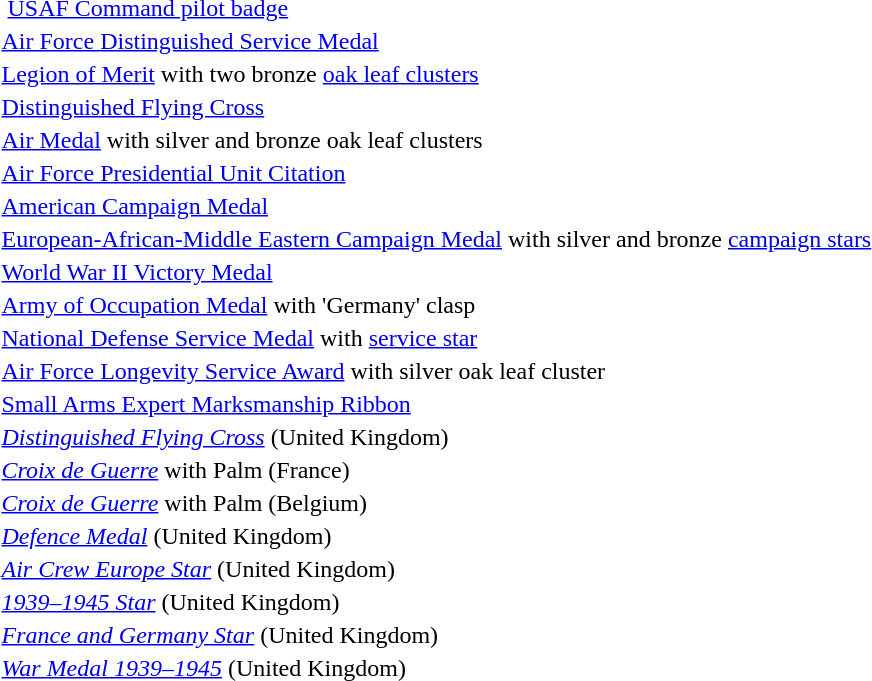<table>
<tr>
<td colspan="2">  <a href='#'>USAF Command pilot badge</a></td>
</tr>
<tr>
<td></td>
<td><a href='#'>Air Force Distinguished Service Medal</a></td>
</tr>
<tr>
<td></td>
<td><a href='#'>Legion of Merit</a> with two bronze <a href='#'>oak leaf clusters</a></td>
</tr>
<tr>
<td></td>
<td><a href='#'>Distinguished Flying Cross</a></td>
</tr>
<tr>
<td></td>
<td><a href='#'>Air Medal</a> with silver and bronze oak leaf clusters</td>
</tr>
<tr>
<td></td>
<td><a href='#'>Air Force Presidential Unit Citation</a></td>
</tr>
<tr>
<td></td>
<td><a href='#'>American Campaign Medal</a></td>
</tr>
<tr>
<td></td>
<td><a href='#'>European-African-Middle Eastern Campaign Medal</a> with silver and bronze <a href='#'>campaign stars</a></td>
</tr>
<tr>
<td></td>
<td><a href='#'>World War II Victory Medal</a></td>
</tr>
<tr>
<td></td>
<td><a href='#'>Army of Occupation Medal</a> with 'Germany' clasp</td>
</tr>
<tr>
<td></td>
<td><a href='#'>National Defense Service Medal</a> with <a href='#'>service star</a></td>
</tr>
<tr>
<td></td>
<td><a href='#'>Air Force Longevity Service Award</a> with silver oak leaf cluster</td>
</tr>
<tr>
<td></td>
<td><a href='#'>Small Arms Expert Marksmanship Ribbon</a></td>
</tr>
<tr>
<td></td>
<td><em><a href='#'>Distinguished Flying Cross</a></em> (United Kingdom)</td>
</tr>
<tr>
<td></td>
<td><em><a href='#'>Croix de Guerre</a></em> with Palm (France)</td>
</tr>
<tr>
<td></td>
<td><em><a href='#'>Croix de Guerre</a></em> with Palm (Belgium)</td>
</tr>
<tr>
<td></td>
<td><em><a href='#'>Defence Medal</a></em> (United Kingdom)</td>
</tr>
<tr>
<td></td>
<td><em><a href='#'>Air Crew Europe Star</a></em> (United Kingdom)</td>
</tr>
<tr>
<td></td>
<td><em><a href='#'>1939–1945 Star</a></em> (United Kingdom)</td>
</tr>
<tr>
<td></td>
<td><em><a href='#'>France and Germany Star</a></em> (United Kingdom)</td>
</tr>
<tr>
<td></td>
<td><em><a href='#'>War Medal 1939–1945</a></em> (United Kingdom)</td>
</tr>
<tr>
</tr>
</table>
